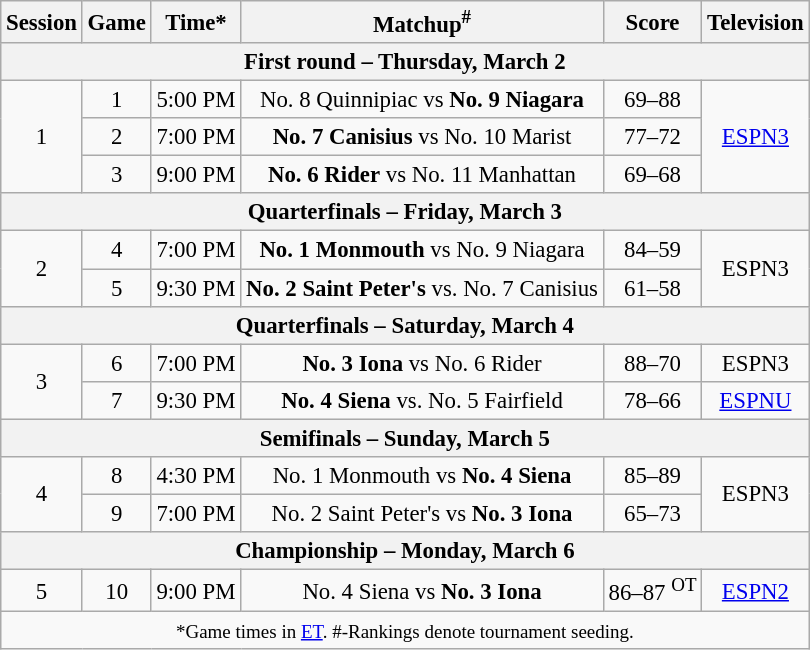<table class="wikitable" style="font-size:95%;text-align:center">
<tr>
<th>Session</th>
<th>Game</th>
<th>Time*</th>
<th>Matchup<sup>#</sup></th>
<th>Score</th>
<th>Television</th>
</tr>
<tr>
<th colspan=7>First round – Thursday, March 2</th>
</tr>
<tr>
<td rowspan=3>1</td>
<td>1</td>
<td>5:00 PM</td>
<td>No. 8 Quinnipiac vs <strong>No. 9 Niagara</strong></td>
<td>69–88</td>
<td rowspan=3><a href='#'>ESPN3</a></td>
</tr>
<tr>
<td>2</td>
<td>7:00 PM</td>
<td><strong>No. 7 Canisius</strong> vs No. 10 Marist</td>
<td>77–72</td>
</tr>
<tr>
<td>3</td>
<td>9:00 PM</td>
<td><strong>No. 6 Rider</strong> vs No. 11 Manhattan</td>
<td>69–68</td>
</tr>
<tr>
<th colspan=7>Quarterfinals – Friday, March 3</th>
</tr>
<tr>
<td rowspan=2>2</td>
<td>4</td>
<td>7:00 PM</td>
<td><strong>No. 1 Monmouth</strong> vs No. 9 Niagara</td>
<td>84–59</td>
<td rowspan=2>ESPN3</td>
</tr>
<tr>
<td>5</td>
<td>9:30 PM</td>
<td><strong>No. 2 Saint Peter's</strong> vs. No. 7 Canisius</td>
<td>61–58</td>
</tr>
<tr>
<th colspan=7>Quarterfinals – Saturday, March 4</th>
</tr>
<tr>
<td rowspan=2>3</td>
<td>6</td>
<td>7:00 PM</td>
<td><strong>No. 3 Iona</strong> vs No. 6 Rider</td>
<td>88–70</td>
<td>ESPN3</td>
</tr>
<tr>
<td>7</td>
<td>9:30 PM</td>
<td><strong>No. 4 Siena</strong> vs. No. 5 Fairfield</td>
<td>78–66</td>
<td><a href='#'>ESPNU</a></td>
</tr>
<tr>
<th colspan=7>Semifinals – Sunday, March 5</th>
</tr>
<tr>
<td rowspan=2>4</td>
<td>8</td>
<td>4:30 PM</td>
<td>No. 1 Monmouth vs <strong>No. 4 Siena</strong></td>
<td>85–89</td>
<td rowspan=2>ESPN3</td>
</tr>
<tr>
<td>9</td>
<td>7:00 PM</td>
<td>No. 2 Saint Peter's vs <strong>No. 3 Iona</strong></td>
<td>65–73</td>
</tr>
<tr>
<th colspan=7>Championship – Monday, March 6</th>
</tr>
<tr>
<td>5</td>
<td>10</td>
<td>9:00 PM</td>
<td>No. 4 Siena vs <strong>No. 3 Iona</strong></td>
<td>86–87 <sup>OT</sup></td>
<td><a href='#'>ESPN2</a></td>
</tr>
<tr>
<td colspan=6><small>*Game times in <a href='#'>ET</a>. #-Rankings denote tournament seeding.</small></td>
</tr>
</table>
